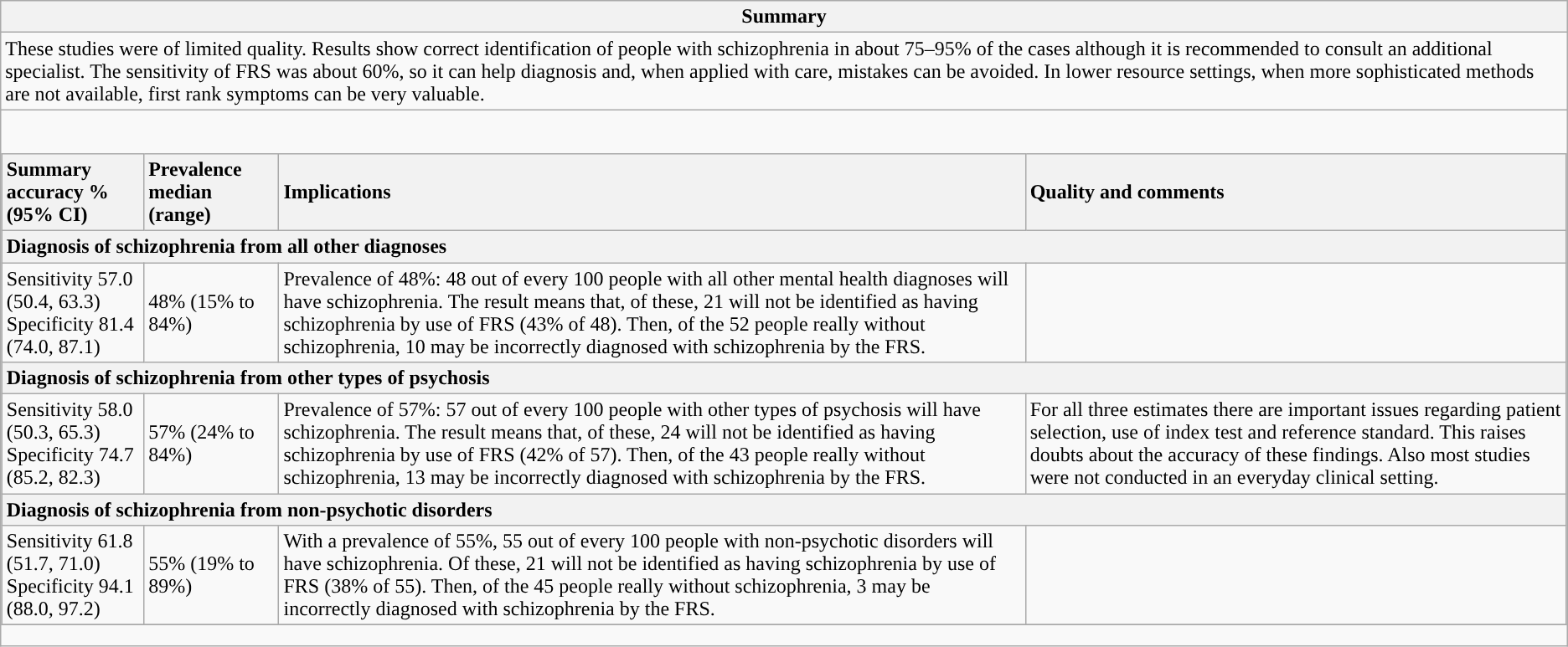<table class="wikitable">
<tr>
<th>Summary</th>
</tr>
<tr>
<td>These studies were of limited quality. Results show correct identification of people with schizophrenia in about 75–95% of the cases although it is recommended to consult an additional specialist. The sensitivity of FRS was about 60%, so it can help diagnosis and, when applied with care, mistakes can be avoided. In lower resource settings, when more sophisticated methods are not available, first rank symptoms can be very valuable.</td>
</tr>
<tr>
<td style="padding:0;"><br><table class="wikitable collapsible collapsed" style="width:100%;">
<tr>
<th scope="col" style="text-align: left;">Summary accuracy % (95% CI)</th>
<th scope="col" style="text-align: left;">Prevalence median (range)</th>
<th scope="col" style="text-align: left;">Implications</th>
<th scope="col" style="text-align: left;">Quality and comments</th>
</tr>
<tr>
<th colspan="4" style="text-align: left;">Diagnosis of schizophrenia from all other diagnoses</th>
</tr>
<tr>
<td>Sensitivity 57.0 (50.4, 63.3) <br>Specificity 81.4 (74.0, 87.1)</td>
<td>48% (15% to 84%)</td>
<td>Prevalence of 48%: 48 out of every 100 people with all other mental health diagnoses will have schizophrenia. The result means that, of these, 21 will not be identified as having schizophrenia by use of FRS (43% of 48). Then, of the 52 people really without schizophrenia, 10 may be incorrectly diagnosed with schizophrenia by the FRS.</td>
<td></td>
</tr>
<tr>
<th colspan="4" style="text-align: left;">Diagnosis of schizophrenia from other types of psychosis</th>
</tr>
<tr>
<td>Sensitivity 58.0 (50.3, 65.3) <br>Specificity 74.7 (85.2, 82.3)</td>
<td>57% (24% to 84%)</td>
<td>Prevalence of 57%: 57 out of every 100 people with other types of psychosis will have schizophrenia. The result means that, of these, 24 will not be identified as having schizophrenia by use of FRS (42% of 57). Then, of the 43 people really without schizophrenia, 13 may be incorrectly diagnosed with schizophrenia by the FRS.</td>
<td>For all three estimates there are important issues regarding patient selection, use of index test and reference standard. This raises doubts about the accuracy of these findings. Also most studies were not conducted in an everyday clinical setting.</td>
</tr>
<tr>
<th colspan="4" style="text-align: left;">Diagnosis of schizophrenia from non-psychotic disorders</th>
</tr>
<tr>
<td>Sensitivity 61.8 (51.7, 71.0) <br>Specificity 94.1 (88.0, 97.2)</td>
<td>55% (19% to 89%)</td>
<td>With a prevalence of 55%, 55 out of every 100 people with non-psychotic disorders will have schizophrenia. Of these, 21 will not be identified as having schizophrenia by use of FRS (38% of 55). Then, of the 45 people really without schizophrenia, 3 may be incorrectly diagnosed with schizophrenia by the FRS.</td>
<td></td>
</tr>
<tr>
</tr>
</table>
</td>
</tr>
</table>
